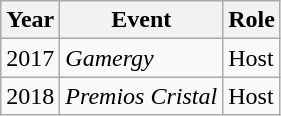<table class="wikitable">
<tr>
<th>Year</th>
<th>Event</th>
<th>Role</th>
</tr>
<tr>
<td>2017</td>
<td><em>Gamergy</em></td>
<td>Host</td>
</tr>
<tr>
<td>2018</td>
<td><em>Premios Cristal</em></td>
<td>Host</td>
</tr>
</table>
